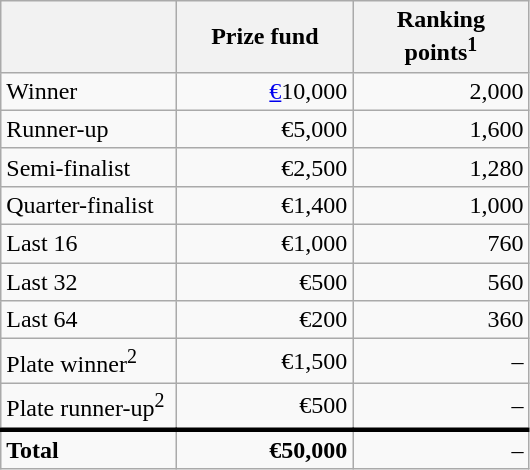<table class="wikitable">
<tr>
<th width=110px></th>
<th width=110px align="right">Prize fund</th>
<th width=110px align="right">Ranking points<sup>1</sup></th>
</tr>
<tr>
<td>Winner</td>
<td align="right"><a href='#'>€</a>10,000</td>
<td align="right">2,000</td>
</tr>
<tr>
<td>Runner-up</td>
<td align="right">€5,000</td>
<td align="right">1,600</td>
</tr>
<tr>
<td>Semi-finalist</td>
<td align="right">€2,500</td>
<td align="right">1,280</td>
</tr>
<tr>
<td>Quarter-finalist</td>
<td align="right">€1,400</td>
<td align="right">1,000</td>
</tr>
<tr>
<td>Last 16</td>
<td align="right">€1,000</td>
<td align="right">760</td>
</tr>
<tr>
<td>Last 32</td>
<td align="right">€500</td>
<td align="right">560</td>
</tr>
<tr>
<td>Last 64</td>
<td align="right">€200</td>
<td align="right">360</td>
</tr>
<tr>
<td>Plate winner<sup>2</sup></td>
<td align="right">€1,500</td>
<td align="right">–</td>
</tr>
<tr>
<td>Plate runner-up<sup>2</sup></td>
<td align="right">€500</td>
<td align="right">–</td>
</tr>
<tr style="border-top:medium solid">
<td><strong>Total</strong></td>
<td align="right"><strong>€50,000</strong></td>
<td align="right">–</td>
</tr>
</table>
